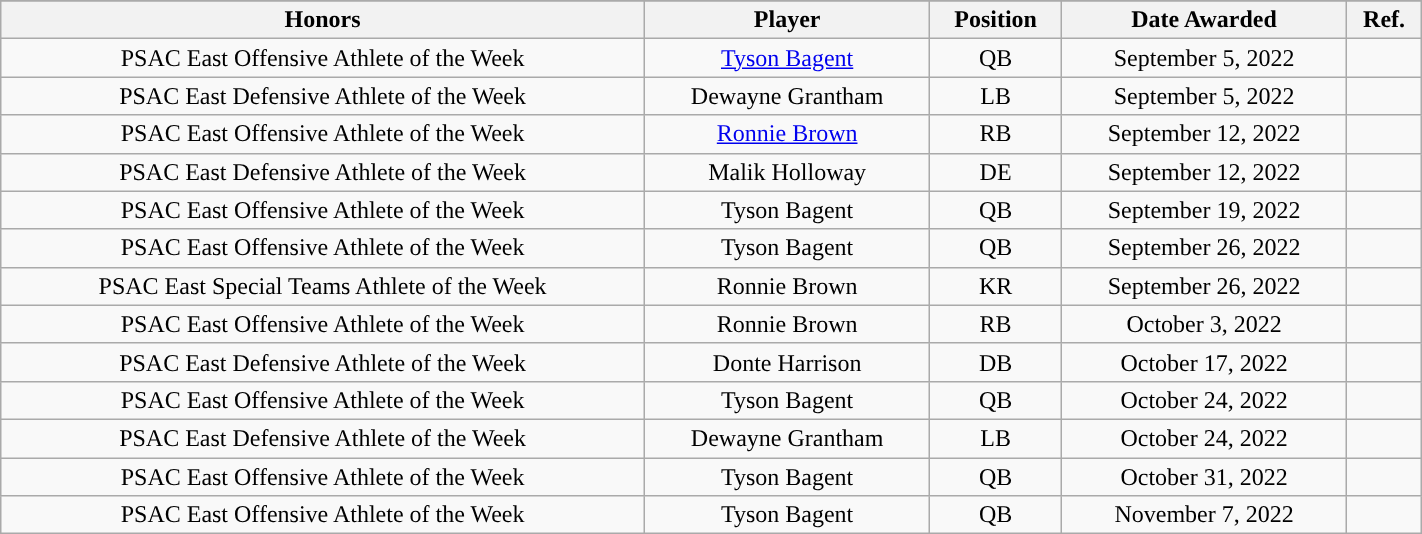<table class="wikitable" style="width:75%; text-align:center;">
<tr>
</tr>
<tr>
<th>Honors</th>
<th>Player</th>
<th>Position</th>
<th>Date Awarded</th>
<th>Ref.</th>
</tr>
<tr>
<td>PSAC East Offensive Athlete of the Week</td>
<td><a href='#'>Tyson Bagent</a></td>
<td>QB</td>
<td>September 5, 2022</td>
<td></td>
</tr>
<tr>
<td>PSAC East Defensive Athlete of the Week</td>
<td>Dewayne Grantham</td>
<td>LB</td>
<td>September 5, 2022</td>
<td></td>
</tr>
<tr>
<td>PSAC East Offensive Athlete of the Week</td>
<td><a href='#'>Ronnie Brown</a></td>
<td>RB</td>
<td>September 12, 2022</td>
<td></td>
</tr>
<tr>
<td>PSAC East Defensive Athlete of the Week</td>
<td>Malik Holloway</td>
<td>DE</td>
<td>September 12, 2022</td>
<td></td>
</tr>
<tr>
<td>PSAC East Offensive Athlete of the Week</td>
<td>Tyson Bagent</td>
<td>QB</td>
<td>September 19, 2022</td>
<td></td>
</tr>
<tr>
<td>PSAC East Offensive Athlete of the Week</td>
<td>Tyson Bagent</td>
<td>QB</td>
<td>September 26, 2022</td>
<td></td>
</tr>
<tr>
<td>PSAC East Special Teams Athlete of the Week</td>
<td>Ronnie Brown</td>
<td>KR</td>
<td>September 26, 2022</td>
<td></td>
</tr>
<tr>
<td>PSAC East Offensive Athlete of the Week</td>
<td>Ronnie Brown</td>
<td>RB</td>
<td>October 3, 2022</td>
<td></td>
</tr>
<tr>
<td>PSAC East Defensive Athlete of the Week</td>
<td>Donte Harrison</td>
<td>DB</td>
<td>October 17, 2022</td>
<td></td>
</tr>
<tr>
<td>PSAC East Offensive Athlete of the Week</td>
<td>Tyson Bagent</td>
<td>QB</td>
<td>October 24, 2022</td>
<td></td>
</tr>
<tr>
<td>PSAC East Defensive Athlete of the Week</td>
<td>Dewayne Grantham</td>
<td>LB</td>
<td>October 24, 2022</td>
<td></td>
</tr>
<tr>
<td>PSAC East Offensive Athlete of the Week</td>
<td>Tyson Bagent</td>
<td>QB</td>
<td>October 31, 2022</td>
<td></td>
</tr>
<tr>
<td>PSAC East Offensive Athlete of the Week</td>
<td>Tyson Bagent</td>
<td>QB</td>
<td>November 7, 2022</td>
<td></td>
</tr>
</table>
